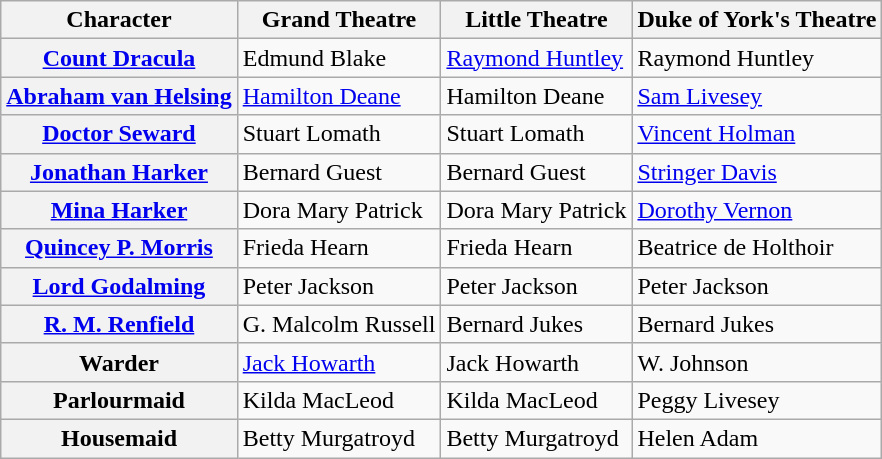<table class="wikitable sortable plainrowheaders">
<tr>
<th scope="col">Character</th>
<th scope="col">Grand Theatre</th>
<th scope="col">Little Theatre</th>
<th scope="col">Duke of York's Theatre</th>
</tr>
<tr>
<th Scope="row"><a href='#'>Count Dracula</a></th>
<td>Edmund Blake</td>
<td><a href='#'>Raymond Huntley</a></td>
<td>Raymond Huntley</td>
</tr>
<tr>
<th Scope="row"><a href='#'>Abraham van Helsing</a></th>
<td><a href='#'>Hamilton Deane</a></td>
<td>Hamilton Deane</td>
<td><a href='#'>Sam Livesey</a></td>
</tr>
<tr>
<th Scope="row"><a href='#'>Doctor Seward</a></th>
<td>Stuart Lomath</td>
<td>Stuart Lomath</td>
<td><a href='#'>Vincent Holman</a></td>
</tr>
<tr>
<th Scope="row"><a href='#'>Jonathan Harker</a></th>
<td>Bernard Guest</td>
<td>Bernard Guest</td>
<td><a href='#'>Stringer Davis</a></td>
</tr>
<tr>
<th Scope="row"><a href='#'>Mina Harker</a></th>
<td>Dora Mary Patrick</td>
<td>Dora Mary Patrick</td>
<td><a href='#'>Dorothy Vernon</a></td>
</tr>
<tr>
<th Scope="row"><a href='#'>Quincey P. Morris</a></th>
<td>Frieda Hearn</td>
<td>Frieda Hearn</td>
<td>Beatrice de Holthoir</td>
</tr>
<tr>
<th Scope="row"><a href='#'>Lord Godalming</a></th>
<td>Peter Jackson</td>
<td>Peter Jackson</td>
<td>Peter Jackson</td>
</tr>
<tr>
<th Scope="row"><a href='#'>R. M. Renfield</a></th>
<td>G. Malcolm Russell</td>
<td>Bernard Jukes</td>
<td>Bernard Jukes</td>
</tr>
<tr>
<th Scope="row">Warder</th>
<td><a href='#'>Jack Howarth</a></td>
<td>Jack Howarth</td>
<td>W. Johnson</td>
</tr>
<tr>
<th Scope="row">Parlourmaid</th>
<td>Kilda MacLeod</td>
<td>Kilda MacLeod</td>
<td>Peggy Livesey</td>
</tr>
<tr>
<th Scope="row">Housemaid</th>
<td>Betty Murgatroyd</td>
<td>Betty Murgatroyd</td>
<td>Helen Adam</td>
</tr>
</table>
